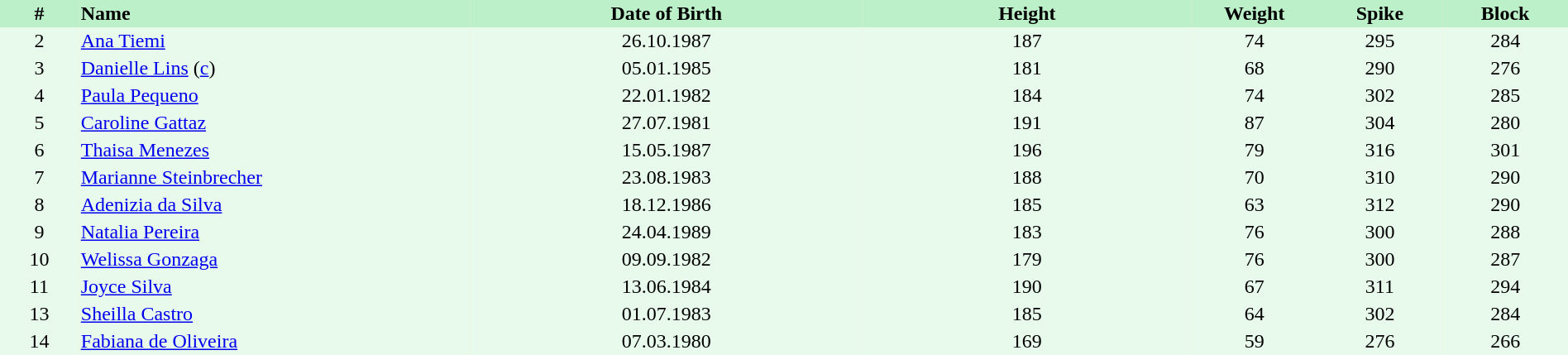<table border=0 cellpadding=2 cellspacing=0 |- bgcolor=#FFECCE style="text-align:center;" width=100%>
<tr bgcolor=#BBF0C9>
<th width=5%>#</th>
<th width=25% align=left>Name</th>
<th width=25%>Date of Birth</th>
<th width=21%>Height</th>
<th width=8%>Weight</th>
<th width=8%>Spike</th>
<th width=8%>Block</th>
</tr>
<tr bgcolor=#E7FAEC>
<td>2</td>
<td align=left><a href='#'>Ana Tiemi</a></td>
<td>26.10.1987</td>
<td>187</td>
<td>74</td>
<td>295</td>
<td>284</td>
</tr>
<tr bgcolor=#E7FAEC>
<td>3</td>
<td align=left><a href='#'>Danielle Lins</a> (<a href='#'>c</a>)</td>
<td>05.01.1985</td>
<td>181</td>
<td>68</td>
<td>290</td>
<td>276</td>
</tr>
<tr bgcolor=#E7FAEC>
<td>4</td>
<td align=left><a href='#'>Paula Pequeno</a></td>
<td>22.01.1982</td>
<td>184</td>
<td>74</td>
<td>302</td>
<td>285</td>
</tr>
<tr bgcolor=#E7FAEC>
<td>5</td>
<td align=left><a href='#'>Caroline Gattaz</a></td>
<td>27.07.1981</td>
<td>191</td>
<td>87</td>
<td>304</td>
<td>280</td>
</tr>
<tr bgcolor=#E7FAEC>
<td>6</td>
<td align=left><a href='#'>Thaisa Menezes</a></td>
<td>15.05.1987</td>
<td>196</td>
<td>79</td>
<td>316</td>
<td>301</td>
</tr>
<tr bgcolor=#E7FAEC>
<td>7</td>
<td align=left><a href='#'>Marianne Steinbrecher</a></td>
<td>23.08.1983</td>
<td>188</td>
<td>70</td>
<td>310</td>
<td>290</td>
</tr>
<tr bgcolor=#E7FAEC>
<td>8</td>
<td align=left><a href='#'>Adenizia da Silva</a></td>
<td>18.12.1986</td>
<td>185</td>
<td>63</td>
<td>312</td>
<td>290</td>
</tr>
<tr bgcolor=#E7FAEC>
<td>9</td>
<td align=left><a href='#'>Natalia Pereira</a></td>
<td>24.04.1989</td>
<td>183</td>
<td>76</td>
<td>300</td>
<td>288</td>
</tr>
<tr bgcolor=#E7FAEC>
<td>10</td>
<td align=left><a href='#'>Welissa Gonzaga</a></td>
<td>09.09.1982</td>
<td>179</td>
<td>76</td>
<td>300</td>
<td>287</td>
</tr>
<tr bgcolor=#E7FAEC>
<td>11</td>
<td align=left><a href='#'>Joyce Silva</a></td>
<td>13.06.1984</td>
<td>190</td>
<td>67</td>
<td>311</td>
<td>294</td>
</tr>
<tr bgcolor=#E7FAEC>
<td>13</td>
<td align=left><a href='#'>Sheilla Castro</a></td>
<td>01.07.1983</td>
<td>185</td>
<td>64</td>
<td>302</td>
<td>284</td>
</tr>
<tr bgcolor=#E7FAEC>
<td>14</td>
<td align=left><a href='#'>Fabiana de Oliveira</a></td>
<td>07.03.1980</td>
<td>169</td>
<td>59</td>
<td>276</td>
<td>266</td>
</tr>
<tr>
</tr>
</table>
